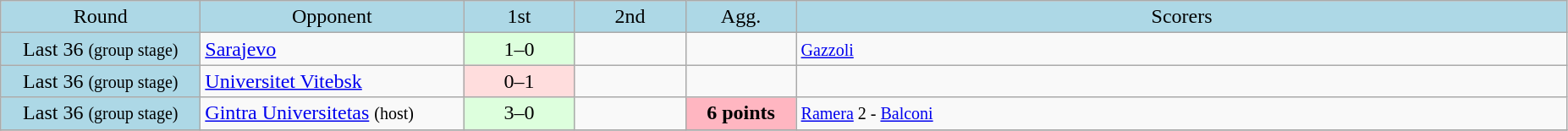<table class="wikitable" style="text-align:center">
<tr bgcolor=lightblue>
<td width=150px>Round</td>
<td width=200px>Opponent</td>
<td width=80px>1st</td>
<td width=80px>2nd</td>
<td width=80px>Agg.</td>
<td width=600px>Scorers</td>
</tr>
<tr>
<td bgcolor=lightblue>Last 36 <small>(group stage)</small></td>
<td align=left> <a href='#'>Sarajevo</a></td>
<td bgcolor="#ddffdd">1–0</td>
<td></td>
<td></td>
<td align=left><small><a href='#'>Gazzoli</a></small></td>
</tr>
<tr>
<td bgcolor=lightblue>Last 36 <small>(group stage)</small></td>
<td align=left> <a href='#'>Universitet Vitebsk</a></td>
<td bgcolor="#ffdddd">0–1</td>
<td></td>
<td></td>
<td align=left></td>
</tr>
<tr>
<td bgcolor=lightblue>Last 36 <small>(group stage)</small></td>
<td align=left> <a href='#'>Gintra Universitetas</a> <small>(host)</small></td>
<td bgcolor="#ddffdd">3–0</td>
<td></td>
<td bgcolor=lightpink><strong>6 points</strong></td>
<td align=left><small><a href='#'>Ramera</a> 2 - <a href='#'>Balconi</a></small></td>
</tr>
<tr>
</tr>
</table>
